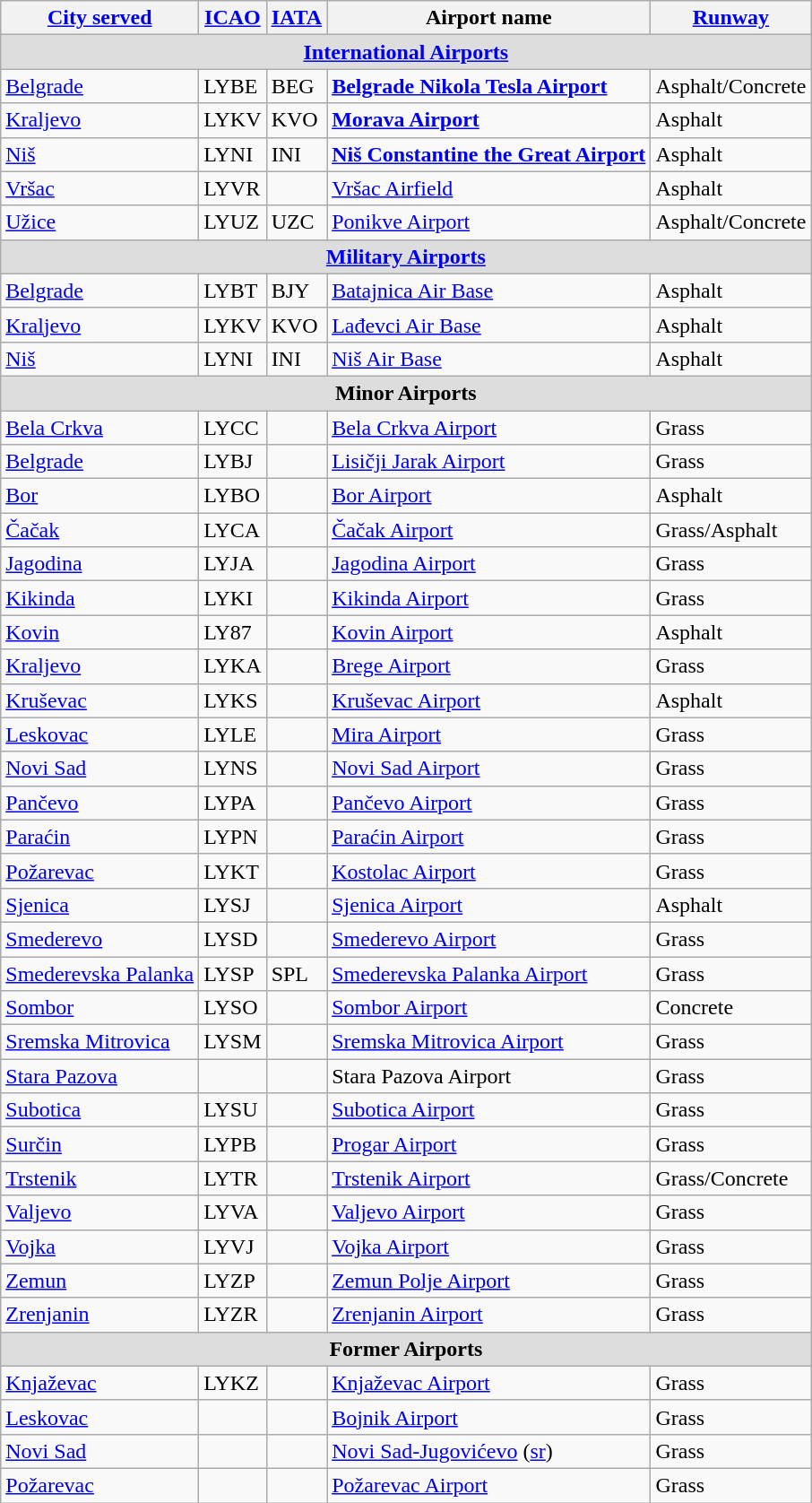<table class="wikitable sortable">
<tr valign=baseline>
<th><a href='#'>City served</a></th>
<th><a href='#'>ICAO</a></th>
<th><a href='#'>IATA</a></th>
<th>Airport name</th>
<th><a href='#'>Runway</a></th>
</tr>
<tr class="sortbottom" style="font-weight:bold; background:#DDDDDD; text-align:center;">
<td colspan="5"><a href='#'>International Airports</a></td>
</tr>
<tr valign=top>
<td><a href='#'>Belgrade</a></td>
<td>LYBE</td>
<td>BEG</td>
<td><strong><a href='#'>Belgrade Nikola Tesla Airport</a></strong></td>
<td>Asphalt/Concrete</td>
</tr>
<tr valign=top>
<td><a href='#'>Kraljevo</a></td>
<td>LYKV</td>
<td>KVO</td>
<td><strong><a href='#'>Morava Airport</a></strong></td>
<td>Asphalt</td>
</tr>
<tr valign=top>
<td><a href='#'>Niš</a></td>
<td>LYNI</td>
<td>INI</td>
<td><strong><a href='#'>Niš Constantine the Great Airport</a></strong></td>
<td>Asphalt</td>
</tr>
<tr valign=top>
<td><a href='#'>Vršac</a></td>
<td>LYVR</td>
<td></td>
<td><a href='#'>Vršac Airfield</a></td>
<td>Asphalt</td>
</tr>
<tr valign=top>
<td><a href='#'>Užice</a></td>
<td>LYUZ</td>
<td>UZC</td>
<td><a href='#'>Ponikve Airport</a></td>
<td>Asphalt/Concrete</td>
</tr>
<tr class="sortbottom" style="font-weight:bold; background:#DDDDDD; text-align:center;">
<td colspan="5"><a href='#'>Military Airports</a></td>
</tr>
<tr valign=top>
<td><a href='#'>Belgrade</a></td>
<td>LYBT</td>
<td>BJY</td>
<td><a href='#'>Batajnica Air Base</a></td>
<td>Asphalt</td>
</tr>
<tr valign=top>
<td><a href='#'>Kraljevo</a></td>
<td>LYKV</td>
<td>KVO</td>
<td><a href='#'>Lađevci Air Base</a></td>
<td>Asphalt</td>
</tr>
<tr valign=top>
<td><a href='#'>Niš</a></td>
<td>LYNI</td>
<td>INI</td>
<td><a href='#'>Niš Air Base</a></td>
<td>Asphalt</td>
</tr>
<tr class="sortbottom" style="font-weight:bold; background:#DDDDDD; text-align:center;">
<td colspan="5">Minor Airports</td>
</tr>
<tr valign=top>
<td><a href='#'>Bela Crkva</a></td>
<td>LYCC</td>
<td></td>
<td><a href='#'>Bela Crkva Airport</a></td>
<td>Grass</td>
</tr>
<tr valign=top>
<td><a href='#'>Belgrade</a></td>
<td>LYBJ</td>
<td></td>
<td><a href='#'>Lisičji Jarak Airport</a></td>
<td>Grass</td>
</tr>
<tr valign=top>
<td><a href='#'>Bor</a></td>
<td>LYBO</td>
<td></td>
<td><a href='#'>Bor Airport</a></td>
<td>Asphalt</td>
</tr>
<tr valign=top>
<td><a href='#'>Čačak</a></td>
<td>LYCA</td>
<td></td>
<td><a href='#'>Čačak Airport</a></td>
<td>Grass/Asphalt</td>
</tr>
<tr valign=top>
<td><a href='#'>Jagodina</a></td>
<td>LYJA</td>
<td></td>
<td><a href='#'>Jagodina Airport</a></td>
<td>Grass</td>
</tr>
<tr valign=top>
<td><a href='#'>Kikinda</a></td>
<td>LYKI</td>
<td></td>
<td><a href='#'>Kikinda Airport</a></td>
<td>Grass</td>
</tr>
<tr valign=top>
<td><a href='#'>Kovin</a></td>
<td>LY87</td>
<td></td>
<td><a href='#'>Kovin Airport</a></td>
<td>Asphalt</td>
</tr>
<tr valign=top>
<td><a href='#'>Kraljevo</a></td>
<td>LYKA</td>
<td></td>
<td><a href='#'>Brege Airport</a></td>
<td>Grass</td>
</tr>
<tr valign=top>
<td><a href='#'>Kruševac</a></td>
<td>LYKS</td>
<td></td>
<td><a href='#'>Kruševac Airport</a></td>
<td>Asphalt</td>
</tr>
<tr valign=top>
<td><a href='#'>Leskovac</a></td>
<td>LYLE</td>
<td></td>
<td><a href='#'>Mira Airport</a></td>
<td>Grass</td>
</tr>
<tr valign=top>
<td><a href='#'>Novi Sad</a></td>
<td>LYNS</td>
<td></td>
<td><a href='#'>Novi Sad Airport</a></td>
<td>Grass</td>
</tr>
<tr valign=top>
<td><a href='#'>Pančevo</a></td>
<td>LYPA</td>
<td></td>
<td><a href='#'>Pančevo Airport</a></td>
<td>Grass</td>
</tr>
<tr valign=top>
<td><a href='#'>Paraćin</a></td>
<td>LYPN</td>
<td></td>
<td><a href='#'>Paraćin Airport</a></td>
<td>Grass</td>
</tr>
<tr valign=top>
<td><a href='#'>Požarevac</a></td>
<td>LYKT</td>
<td></td>
<td><a href='#'>Kostolac Airport</a></td>
<td>Grass</td>
</tr>
<tr valign=top>
<td><a href='#'>Sjenica</a></td>
<td>LYSJ</td>
<td></td>
<td><a href='#'>Sjenica Airport</a></td>
<td>Asphalt</td>
</tr>
<tr valign=top>
<td><a href='#'>Smederevo</a></td>
<td>LYSD</td>
<td></td>
<td><a href='#'>Smederevo Airport</a></td>
<td>Grass</td>
</tr>
<tr valign=top>
<td><a href='#'>Smederevska Palanka</a></td>
<td>LYSP</td>
<td>SPL</td>
<td><a href='#'>Smederevska Palanka Airport</a></td>
<td>Grass</td>
</tr>
<tr valign=top>
<td><a href='#'>Sombor</a></td>
<td>LYSO</td>
<td></td>
<td><a href='#'>Sombor Airport</a></td>
<td>Concrete</td>
</tr>
<tr valign=top>
<td><a href='#'>Sremska Mitrovica</a></td>
<td>LYSM</td>
<td></td>
<td><a href='#'>Sremska Mitrovica Airport</a></td>
<td>Grass</td>
</tr>
<tr valign=top>
<td><a href='#'>Stara Pazova</a></td>
<td></td>
<td></td>
<td>Stara Pazova Airport</td>
<td>Grass</td>
</tr>
<tr valign=top>
<td><a href='#'>Subotica</a></td>
<td>LYSU</td>
<td></td>
<td><a href='#'>Subotica Airport</a></td>
<td>Grass</td>
</tr>
<tr valign=top>
<td><a href='#'>Surčin</a></td>
<td>LYPB</td>
<td></td>
<td><a href='#'>Progar Airport</a></td>
<td>Grass</td>
</tr>
<tr valign=top>
<td><a href='#'>Trstenik</a></td>
<td>LYTR</td>
<td></td>
<td><a href='#'>Trstenik Airport</a></td>
<td>Grass/Concrete</td>
</tr>
<tr valign=top>
<td><a href='#'>Valjevo</a></td>
<td>LYVA</td>
<td></td>
<td><a href='#'>Valjevo Airport</a></td>
<td>Grass</td>
</tr>
<tr valign=top>
<td><a href='#'>Vojka</a></td>
<td>LYVJ</td>
<td></td>
<td><a href='#'>Vojka Airport</a></td>
<td>Grass</td>
</tr>
<tr valign=top>
<td><a href='#'>Zemun</a></td>
<td>LYZP</td>
<td></td>
<td><a href='#'>Zemun Polje Airport</a></td>
<td>Grass</td>
</tr>
<tr valign=top>
<td><a href='#'>Zrenjanin</a></td>
<td>LYZR</td>
<td></td>
<td><a href='#'>Zrenjanin Airport</a></td>
<td>Grass</td>
</tr>
<tr class="sortbottom" style="font-weight:bold; background:#DDDDDD; text-align:center;">
<td colspan="5">Former Airports</td>
</tr>
<tr valign=top>
<td><a href='#'>Knjaževac</a></td>
<td>LYKZ</td>
<td></td>
<td><a href='#'>Knjaževac Airport</a></td>
<td>Grass</td>
</tr>
<tr valign=top>
<td><a href='#'>Leskovac</a></td>
<td></td>
<td></td>
<td><a href='#'>Bojnik Airport</a></td>
<td>Grass</td>
</tr>
<tr valign=top>
<td><a href='#'>Novi Sad</a></td>
<td></td>
<td></td>
<td><a href='#'>Novi Sad-Jugovićevo</a> (<a href='#'>sr</a>)</td>
<td>Grass</td>
</tr>
<tr valign=top>
<td><a href='#'>Požarevac</a></td>
<td></td>
<td></td>
<td><a href='#'>Požarevac Airport</a></td>
<td>Grass</td>
</tr>
</table>
